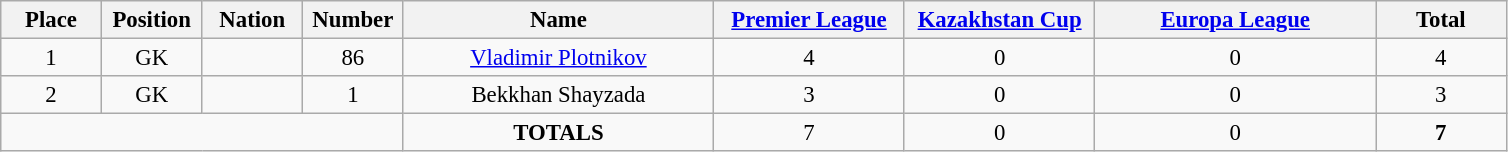<table class="wikitable" style="font-size: 95%; text-align: center;">
<tr>
<th width=60>Place</th>
<th width=60>Position</th>
<th width=60>Nation</th>
<th width=60>Number</th>
<th width=200>Name</th>
<th width=120><a href='#'>Premier League</a></th>
<th width=120><a href='#'>Kazakhstan Cup</a></th>
<th width=180><a href='#'>Europa League</a></th>
<th width=80>Total</th>
</tr>
<tr>
<td>1</td>
<td>GK</td>
<td></td>
<td>86</td>
<td><a href='#'>Vladimir Plotnikov</a></td>
<td>4</td>
<td>0</td>
<td>0</td>
<td>4</td>
</tr>
<tr>
<td>2</td>
<td>GK</td>
<td></td>
<td>1</td>
<td>Bekkhan Shayzada</td>
<td>3</td>
<td>0</td>
<td>0</td>
<td>3</td>
</tr>
<tr>
<td colspan="4"></td>
<td><strong>TOTALS</strong></td>
<td>7</td>
<td>0</td>
<td>0</td>
<td><strong>7</strong></td>
</tr>
</table>
